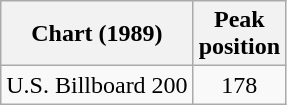<table class="wikitable">
<tr>
<th>Chart (1989)</th>
<th>Peak<br>position</th>
</tr>
<tr>
<td>U.S. Billboard 200</td>
<td style="text-align:center;">178</td>
</tr>
</table>
